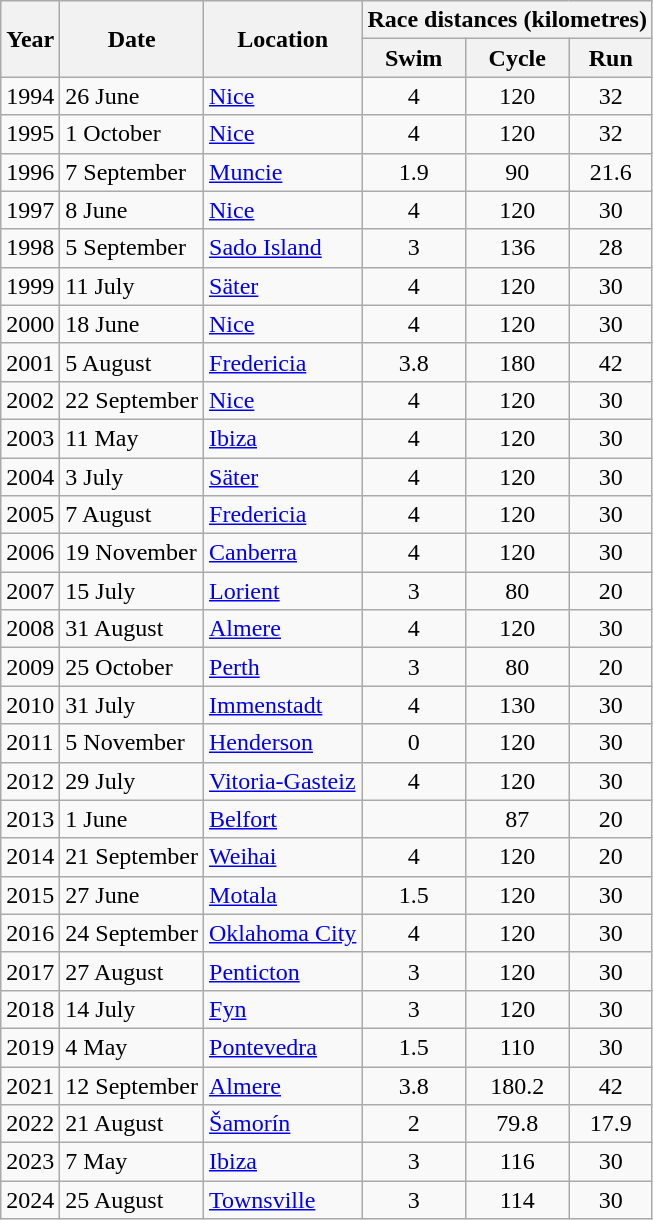<table class="wikitable">
<tr>
<th rowspan="2">Year</th>
<th rowspan="2">Date</th>
<th rowspan="2">Location</th>
<th colspan="3">Race distances (kilometres)</th>
</tr>
<tr>
<th>Swim</th>
<th>Cycle</th>
<th>Run</th>
</tr>
<tr>
<td>1994</td>
<td>26 June</td>
<td> <a href='#'>Nice</a></td>
<td align="center">4</td>
<td align="center">120</td>
<td align="center">32</td>
</tr>
<tr>
<td>1995</td>
<td>1 October</td>
<td> <a href='#'>Nice</a></td>
<td align="center">4</td>
<td align="center">120</td>
<td align="center">32</td>
</tr>
<tr>
<td>1996</td>
<td>7 September</td>
<td> <a href='#'>Muncie</a></td>
<td align="center">1.9</td>
<td align="center">90</td>
<td align="center">21.6</td>
</tr>
<tr>
<td>1997</td>
<td>8 June</td>
<td> <a href='#'>Nice</a></td>
<td align="center">4</td>
<td align="center">120</td>
<td align="center">30</td>
</tr>
<tr>
<td>1998</td>
<td>5 September</td>
<td> <a href='#'>Sado Island</a></td>
<td align="center">3</td>
<td align="center">136</td>
<td align="center">28</td>
</tr>
<tr>
<td>1999</td>
<td>11 July</td>
<td> <a href='#'>Säter</a></td>
<td align="center">4</td>
<td align="center">120</td>
<td align="center">30</td>
</tr>
<tr>
<td>2000</td>
<td>18 June</td>
<td> <a href='#'>Nice</a></td>
<td align="center">4</td>
<td align="center">120</td>
<td align="center">30</td>
</tr>
<tr>
<td>2001</td>
<td>5 August</td>
<td> <a href='#'>Fredericia</a></td>
<td align="center">3.8</td>
<td align="center">180</td>
<td align="center">42</td>
</tr>
<tr>
<td>2002</td>
<td>22 September</td>
<td> <a href='#'>Nice</a></td>
<td align="center">4</td>
<td align="center">120</td>
<td align="center">30</td>
</tr>
<tr>
<td>2003</td>
<td>11 May</td>
<td> <a href='#'>Ibiza</a></td>
<td align="center">4</td>
<td align="center">120</td>
<td align="center">30</td>
</tr>
<tr>
<td>2004</td>
<td>3 July</td>
<td> <a href='#'>Säter</a></td>
<td align="center">4</td>
<td align="center">120</td>
<td align="center">30</td>
</tr>
<tr>
<td>2005</td>
<td>7 August</td>
<td> <a href='#'>Fredericia</a></td>
<td align="center">4</td>
<td align="center">120</td>
<td align="center">30</td>
</tr>
<tr>
<td>2006</td>
<td>19 November</td>
<td> <a href='#'>Canberra</a></td>
<td align="center">4</td>
<td align="center">120</td>
<td align="center">30</td>
</tr>
<tr>
<td>2007</td>
<td>15 July</td>
<td> <a href='#'>Lorient</a></td>
<td align="center">3</td>
<td align="center">80</td>
<td align="center">20</td>
</tr>
<tr>
<td>2008</td>
<td>31 August</td>
<td> <a href='#'>Almere</a></td>
<td align="center">4</td>
<td align="center">120</td>
<td align="center">30</td>
</tr>
<tr>
<td>2009</td>
<td>25 October</td>
<td> <a href='#'>Perth</a></td>
<td align="center">3</td>
<td align="center">80</td>
<td align="center">20</td>
</tr>
<tr>
<td>2010</td>
<td>31 July</td>
<td> <a href='#'>Immenstadt</a></td>
<td align="center">4</td>
<td align="center">130</td>
<td align="center">30</td>
</tr>
<tr>
<td>2011</td>
<td>5 November</td>
<td> <a href='#'>Henderson</a></td>
<td align="center">0</td>
<td align="center">120</td>
<td align="center">30</td>
</tr>
<tr>
<td>2012</td>
<td>29 July</td>
<td> <a href='#'>Vitoria-Gasteiz</a></td>
<td align="center">4</td>
<td align="center">120</td>
<td align="center">30</td>
</tr>
<tr>
<td>2013</td>
<td>1 June</td>
<td> <a href='#'>Belfort</a></td>
<td align="center"></td>
<td align="center">87</td>
<td align="center">20</td>
</tr>
<tr>
<td>2014</td>
<td>21 September</td>
<td> <a href='#'>Weihai</a></td>
<td align="center">4</td>
<td align="center">120</td>
<td align="center">20</td>
</tr>
<tr>
<td>2015</td>
<td>27 June</td>
<td> <a href='#'>Motala</a></td>
<td align="center">1.5</td>
<td align="center">120</td>
<td align="center">30</td>
</tr>
<tr>
<td>2016</td>
<td>24 September</td>
<td> <a href='#'>Oklahoma City</a></td>
<td align="center">4</td>
<td align="center">120</td>
<td align="center">30</td>
</tr>
<tr>
<td>2017</td>
<td>27 August</td>
<td> <a href='#'>Penticton</a></td>
<td align="center">3</td>
<td align="center">120</td>
<td align="center">30</td>
</tr>
<tr>
<td>2018</td>
<td>14 July</td>
<td> <a href='#'>Fyn</a></td>
<td align="center">3</td>
<td align="center">120</td>
<td align="center">30</td>
</tr>
<tr>
<td>2019</td>
<td>4 May</td>
<td> <a href='#'>Pontevedra</a></td>
<td align="center">1.5</td>
<td align="center">110</td>
<td align="center">30</td>
</tr>
<tr>
<td>2021</td>
<td>12 September</td>
<td> <a href='#'>Almere</a></td>
<td align="center">3.8</td>
<td align="center">180.2</td>
<td align="center">42</td>
</tr>
<tr>
<td>2022</td>
<td>21 August</td>
<td> <a href='#'>Šamorín</a></td>
<td align="center">2</td>
<td align="center">79.8</td>
<td align="center">17.9</td>
</tr>
<tr>
<td>2023</td>
<td>7 May</td>
<td> <a href='#'>Ibiza</a></td>
<td align="center">3</td>
<td align="center">116</td>
<td align="center">30</td>
</tr>
<tr>
<td>2024</td>
<td>25 August</td>
<td> <a href='#'>Townsville</a></td>
<td align="center">3</td>
<td align="center">114</td>
<td align="center">30</td>
</tr>
</table>
